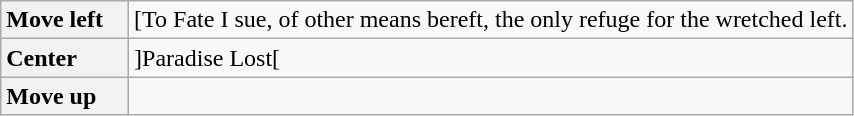<table class="wikitable">
<tr>
<th style="width:15%; text-align:left;">Move left</th>
<td style="width:85%; text-align:left;">[To Fate I sue, of other means bereft, the only refuge for the wretched left.</td>
</tr>
<tr>
<th style="width:15%; text-align:left;">Center</th>
<td style="width:85%; text-align:left;">]Paradise Lost[</td>
</tr>
<tr>
<th style="width:15%; text-align:left;">Move up</th>
<td style="width:85%; text-align:left;"></td>
</tr>
</table>
